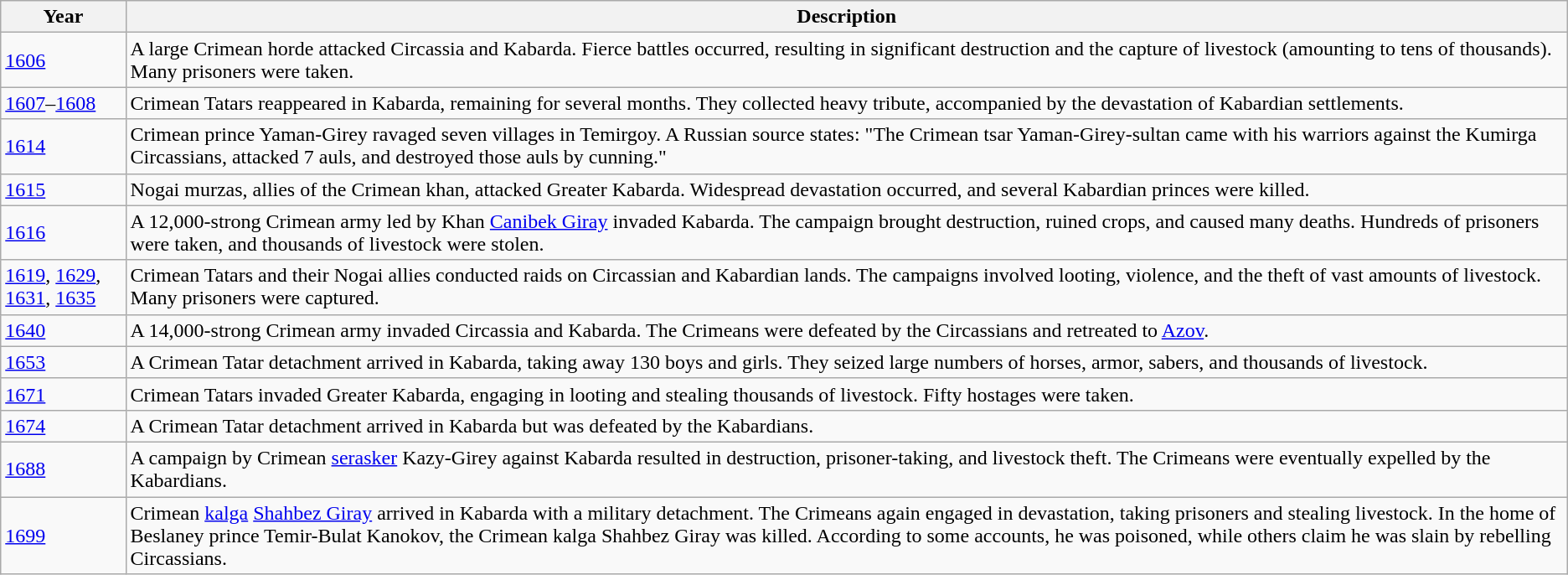<table class="wikitable">
<tr>
<th>Year</th>
<th>Description</th>
</tr>
<tr>
<td><a href='#'>1606</a></td>
<td>A large Crimean horde attacked Circassia and Kabarda. Fierce battles occurred, resulting in significant destruction and the capture of livestock (amounting to tens of thousands). Many prisoners were taken.</td>
</tr>
<tr>
<td><a href='#'>1607</a>–<a href='#'>1608</a></td>
<td>Crimean Tatars reappeared in Kabarda, remaining for several months. They collected heavy tribute, accompanied by the devastation of Kabardian settlements.</td>
</tr>
<tr>
<td><a href='#'>1614</a></td>
<td>Crimean prince Yaman-Girey ravaged seven villages in Temirgoy. A Russian source states: "The Crimean tsar Yaman-Girey-sultan came with his warriors against the Kumirga Circassians, attacked 7 auls, and destroyed those auls by cunning."</td>
</tr>
<tr>
<td><a href='#'>1615</a></td>
<td>Nogai murzas, allies of the Crimean khan, attacked Greater Kabarda. Widespread devastation occurred, and several Kabardian princes were killed.</td>
</tr>
<tr>
<td><a href='#'>1616</a></td>
<td>A 12,000-strong Crimean army led by Khan <a href='#'>Canibek Giray</a> invaded Kabarda. The campaign brought destruction, ruined crops, and caused many deaths. Hundreds of prisoners were taken, and thousands of livestock were stolen.</td>
</tr>
<tr>
<td><a href='#'>1619</a>, <a href='#'>1629</a>, <a href='#'>1631</a>, <a href='#'>1635</a></td>
<td>Crimean Tatars and their Nogai allies conducted raids on Circassian and Kabardian lands. The campaigns involved looting, violence, and the theft of vast amounts of livestock. Many prisoners were captured.</td>
</tr>
<tr>
<td><a href='#'>1640</a></td>
<td>A 14,000-strong Crimean army invaded Circassia and Kabarda. The Crimeans were defeated by the Circassians and retreated to <a href='#'>Azov</a>.</td>
</tr>
<tr>
<td><a href='#'>1653</a></td>
<td>A Crimean Tatar detachment arrived in Kabarda, taking away 130 boys and girls. They seized large numbers of horses, armor, sabers, and thousands of livestock.</td>
</tr>
<tr>
<td><a href='#'>1671</a></td>
<td>Crimean Tatars invaded Greater Kabarda, engaging in looting and stealing thousands of livestock. Fifty hostages were taken.</td>
</tr>
<tr>
<td><a href='#'>1674</a></td>
<td>A Crimean Tatar detachment arrived in Kabarda but was defeated by the Kabardians.</td>
</tr>
<tr>
<td><a href='#'>1688</a></td>
<td>A campaign by Crimean <a href='#'>serasker</a> Kazy-Girey against Kabarda resulted in destruction, prisoner-taking, and livestock theft. The Crimeans were eventually expelled by the Kabardians.</td>
</tr>
<tr>
<td><a href='#'>1699</a></td>
<td>Crimean <a href='#'>kalga</a> <a href='#'>Shahbez Giray</a> arrived in Kabarda with a military detachment. The Crimeans again engaged in devastation, taking prisoners and stealing livestock. In the home of Beslaney prince Temir-Bulat Kanokov, the Crimean kalga Shahbez Giray was killed. According to some accounts, he was poisoned, while others claim he was slain by rebelling Circassians.</td>
</tr>
</table>
